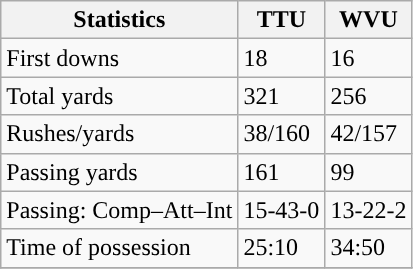<table class="wikitable" style="float: left;">
<tr>
<th>Statistics</th>
<th>TTU</th>
<th>WVU</th>
</tr>
<tr>
<td>First downs</td>
<td>18</td>
<td>16</td>
</tr>
<tr>
<td>Total yards</td>
<td>321</td>
<td>256</td>
</tr>
<tr>
<td>Rushes/yards</td>
<td>38/160</td>
<td>42/157</td>
</tr>
<tr>
<td>Passing yards</td>
<td>161</td>
<td>99</td>
</tr>
<tr>
<td>Passing: Comp–Att–Int</td>
<td>15-43-0</td>
<td>13-22-2</td>
</tr>
<tr>
<td>Time of possession</td>
<td>25:10</td>
<td>34:50</td>
</tr>
<tr>
</tr>
</table>
